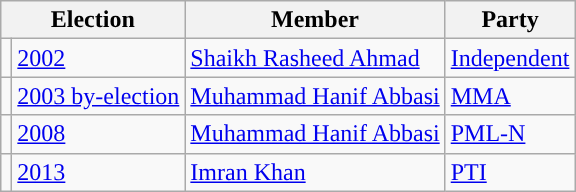<table class="wikitable">
<tr>
<th colspan="2">Election</th>
<th>Member</th>
<th>Party</th>
</tr>
<tr>
<td style="background-color: "></td>
<td><a href='#'>2002</a></td>
<td><a href='#'>Shaikh Rasheed Ahmad</a></td>
<td><a href='#'>Independent</a></td>
</tr>
<tr>
<td style="background-color: "></td>
<td><a href='#'>2003 by-election</a></td>
<td><a href='#'>Muhammad Hanif Abbasi</a></td>
<td><a href='#'>MMA</a></td>
</tr>
<tr>
<td style="background-color: "></td>
<td><a href='#'>2008</a></td>
<td><a href='#'>Muhammad Hanif Abbasi</a></td>
<td><a href='#'>PML-N</a></td>
</tr>
<tr>
<td style="background-color: "></td>
<td><a href='#'>2013</a></td>
<td><a href='#'>Imran Khan</a></td>
<td><a href='#'>PTI</a></td>
</tr>
</table>
